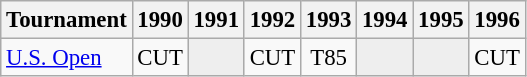<table class="wikitable" style="font-size:95%;text-align:center;">
<tr>
<th>Tournament</th>
<th>1990</th>
<th>1991</th>
<th>1992</th>
<th>1993</th>
<th>1994</th>
<th>1995</th>
<th>1996</th>
</tr>
<tr>
<td align=left><a href='#'>U.S. Open</a></td>
<td>CUT</td>
<td style="background:#eeeeee;"></td>
<td>CUT</td>
<td>T85</td>
<td style="background:#eeeeee;"></td>
<td style="background:#eeeeee;"></td>
<td>CUT</td>
</tr>
</table>
